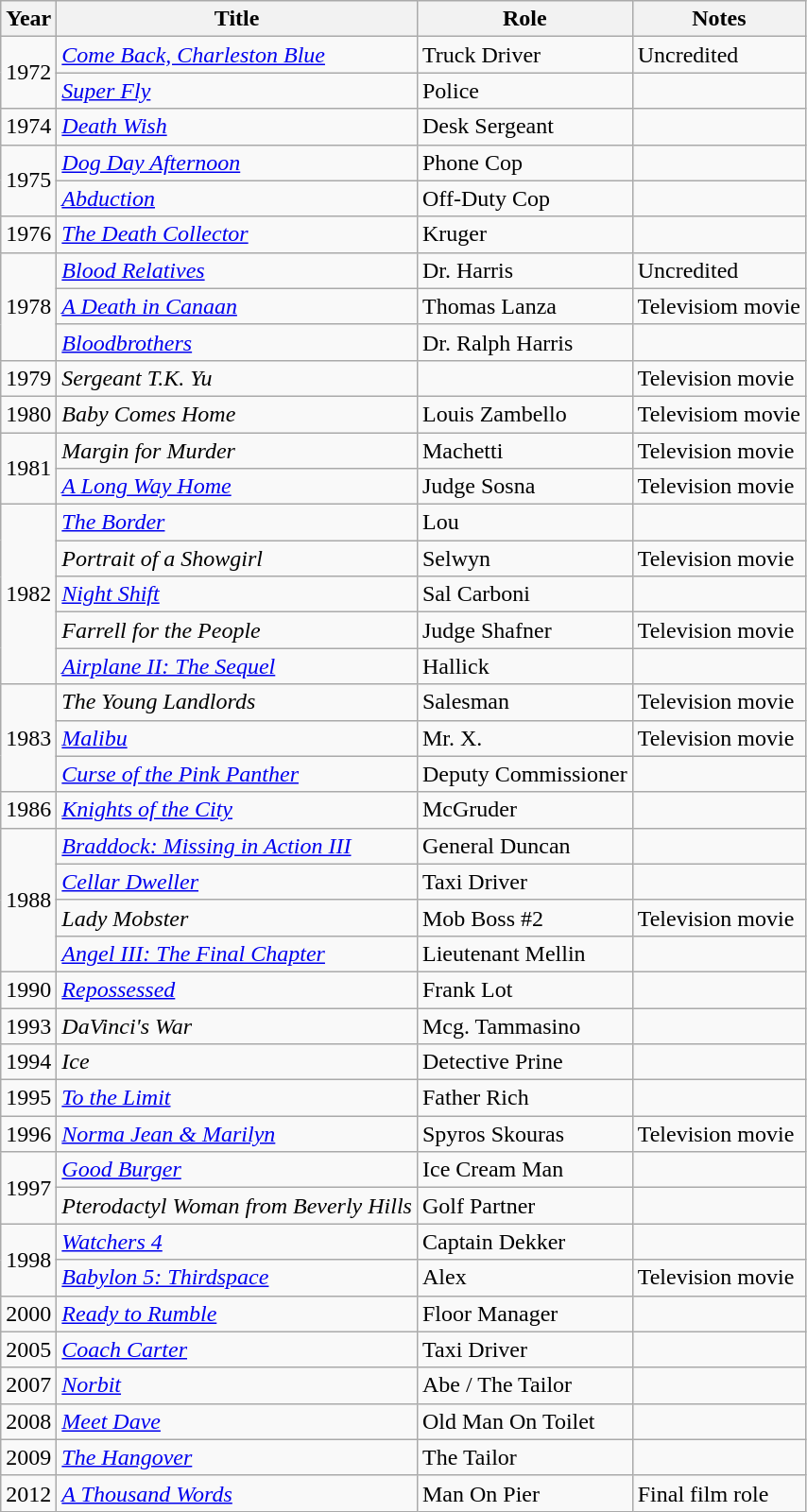<table class="wikitable sortable">
<tr>
<th>Year</th>
<th>Title</th>
<th>Role</th>
<th>Notes</th>
</tr>
<tr>
<td rowspan=2>1972</td>
<td><em><a href='#'>Come Back, Charleston Blue</a></em></td>
<td>Truck Driver</td>
<td>Uncredited</td>
</tr>
<tr>
<td><em><a href='#'>Super Fly</a></em></td>
<td>Police</td>
<td></td>
</tr>
<tr>
<td>1974</td>
<td><em><a href='#'>Death Wish</a></em></td>
<td>Desk Sergeant</td>
<td></td>
</tr>
<tr>
<td rowspan=2>1975</td>
<td><em><a href='#'>Dog Day Afternoon</a></em></td>
<td>Phone Cop</td>
<td></td>
</tr>
<tr>
<td><em><a href='#'>Abduction</a></em></td>
<td>Off-Duty Cop</td>
<td></td>
</tr>
<tr>
<td>1976</td>
<td><em><a href='#'>The Death Collector</a></em></td>
<td>Kruger</td>
<td></td>
</tr>
<tr>
<td rowspan=3>1978</td>
<td><em><a href='#'>Blood Relatives</a></em></td>
<td>Dr. Harris</td>
<td>Uncredited</td>
</tr>
<tr>
<td><em><a href='#'>A Death in Canaan</a></em></td>
<td>Thomas Lanza</td>
<td>Televisiom movie</td>
</tr>
<tr>
<td><em><a href='#'>Bloodbrothers</a></em></td>
<td>Dr. Ralph Harris</td>
<td></td>
</tr>
<tr>
<td>1979</td>
<td><em>Sergeant T.K. Yu</em></td>
<td></td>
<td>Television movie</td>
</tr>
<tr>
<td>1980</td>
<td><em>Baby Comes Home</em></td>
<td>Louis Zambello</td>
<td>Televisiom movie</td>
</tr>
<tr>
<td rowspan=2>1981</td>
<td><em>Margin for Murder</em></td>
<td>Machetti</td>
<td>Television movie</td>
</tr>
<tr>
<td><em><a href='#'>A Long Way Home</a></em></td>
<td>Judge Sosna</td>
<td>Television movie</td>
</tr>
<tr>
<td rowspan=5>1982</td>
<td><em><a href='#'>The Border</a></em></td>
<td>Lou</td>
<td></td>
</tr>
<tr>
<td><em>Portrait of a Showgirl</em></td>
<td>Selwyn</td>
<td>Television movie</td>
</tr>
<tr>
<td><em><a href='#'>Night Shift</a></em></td>
<td>Sal Carboni</td>
<td></td>
</tr>
<tr>
<td><em>Farrell for the People</em></td>
<td>Judge Shafner</td>
<td>Television movie</td>
</tr>
<tr>
<td><em><a href='#'>Airplane II: The Sequel</a></em></td>
<td>Hallick</td>
<td></td>
</tr>
<tr>
<td rowspan=3>1983</td>
<td><em>The Young Landlords</em></td>
<td>Salesman</td>
<td>Television movie</td>
</tr>
<tr>
<td><em><a href='#'>Malibu</a></em></td>
<td>Mr. X.</td>
<td>Television movie</td>
</tr>
<tr>
<td><em><a href='#'>Curse of the Pink Panther</a></em></td>
<td>Deputy Commissioner</td>
<td></td>
</tr>
<tr>
<td>1986</td>
<td><em><a href='#'>Knights of the City</a></em></td>
<td>McGruder</td>
<td></td>
</tr>
<tr>
<td rowspan=4>1988</td>
<td><em><a href='#'>Braddock: Missing in Action III</a></em></td>
<td>General Duncan</td>
<td></td>
</tr>
<tr>
<td><em><a href='#'>Cellar Dweller</a></em></td>
<td>Taxi Driver</td>
<td></td>
</tr>
<tr>
<td><em>Lady Mobster</em></td>
<td>Mob Boss #2</td>
<td>Television movie</td>
</tr>
<tr>
<td><em><a href='#'>Angel III: The Final Chapter</a></em></td>
<td>Lieutenant Mellin</td>
<td></td>
</tr>
<tr>
<td>1990</td>
<td><em><a href='#'>Repossessed</a></em></td>
<td>Frank Lot</td>
<td></td>
</tr>
<tr>
<td>1993</td>
<td><em>DaVinci's War</em></td>
<td>Mcg. Tammasino</td>
<td></td>
</tr>
<tr>
<td>1994</td>
<td><em>Ice</em></td>
<td>Detective Prine</td>
<td></td>
</tr>
<tr>
<td>1995</td>
<td><em><a href='#'>To the Limit</a></em></td>
<td>Father Rich</td>
<td></td>
</tr>
<tr>
<td>1996</td>
<td><em><a href='#'>Norma Jean & Marilyn</a></em></td>
<td>Spyros Skouras</td>
<td>Television movie</td>
</tr>
<tr>
<td rowspan=2>1997</td>
<td><em><a href='#'>Good Burger</a></em></td>
<td>Ice Cream Man</td>
<td></td>
</tr>
<tr>
<td><em>Pterodactyl Woman from Beverly Hills</em></td>
<td>Golf Partner</td>
<td></td>
</tr>
<tr>
<td rowspan=2>1998</td>
<td><em><a href='#'>Watchers 4</a></em></td>
<td>Captain Dekker</td>
<td></td>
</tr>
<tr>
<td><em><a href='#'>Babylon 5: Thirdspace</a></em></td>
<td>Alex</td>
<td>Television movie</td>
</tr>
<tr>
<td>2000</td>
<td><em><a href='#'>Ready to Rumble</a></em></td>
<td>Floor Manager</td>
<td></td>
</tr>
<tr>
<td>2005</td>
<td><em><a href='#'>Coach Carter</a></em></td>
<td>Taxi Driver</td>
<td></td>
</tr>
<tr>
<td>2007</td>
<td><em><a href='#'>Norbit</a></em></td>
<td>Abe / The Tailor</td>
<td></td>
</tr>
<tr>
<td>2008</td>
<td><em><a href='#'>Meet Dave</a></em></td>
<td>Old Man On Toilet</td>
<td></td>
</tr>
<tr>
<td>2009</td>
<td><em><a href='#'>The Hangover</a></em></td>
<td>The Tailor</td>
<td></td>
</tr>
<tr>
<td>2012</td>
<td><em><a href='#'>A Thousand Words</a></em></td>
<td>Man On Pier</td>
<td>Final film role</td>
</tr>
</table>
